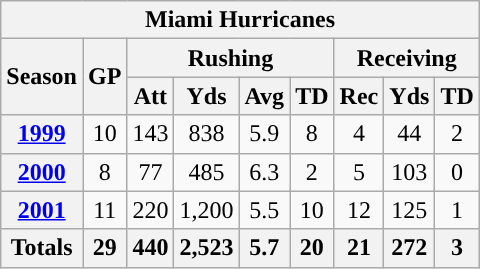<table class="wikitable" style="text-align:center;">
<tr>
<th colspan="11">Miami Hurricanes</th>
</tr>
<tr>
<th rowspan="2">Season</th>
<th rowspan="2">GP</th>
<th colspan="4">Rushing</th>
<th colspan="3">Receiving</th>
</tr>
<tr>
<th>Att</th>
<th>Yds</th>
<th>Avg</th>
<th>TD</th>
<th>Rec</th>
<th>Yds</th>
<th>TD</th>
</tr>
<tr>
<th><a href='#'>1999</a></th>
<td>10</td>
<td>143</td>
<td>838</td>
<td>5.9</td>
<td>8</td>
<td>4</td>
<td>44</td>
<td>2</td>
</tr>
<tr>
<th><a href='#'>2000</a></th>
<td>8</td>
<td>77</td>
<td>485</td>
<td>6.3</td>
<td>2</td>
<td>5</td>
<td>103</td>
<td>0</td>
</tr>
<tr>
<th><a href='#'>2001</a></th>
<td>11</td>
<td>220</td>
<td>1,200</td>
<td>5.5</td>
<td>10</td>
<td>12</td>
<td>125</td>
<td>1</td>
</tr>
<tr>
<th>Totals</th>
<th>29</th>
<th>440</th>
<th>2,523</th>
<th>5.7</th>
<th>20</th>
<th>21</th>
<th>272</th>
<th>3</th>
</tr>
</table>
